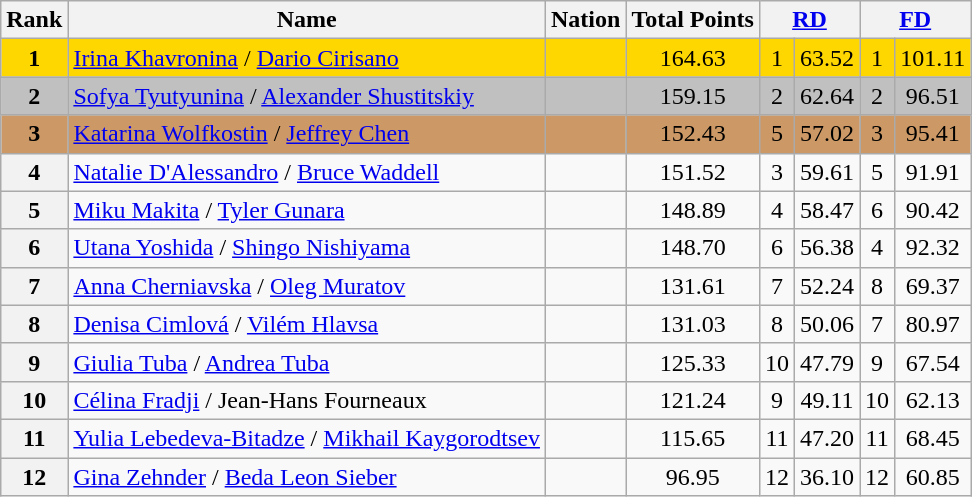<table class="wikitable sortable" style="text-align:center">
<tr>
<th>Rank</th>
<th>Name</th>
<th>Nation</th>
<th>Total Points</th>
<th colspan="2"><a href='#'>RD</a></th>
<th colspan="2"><a href='#'>FD</a></th>
</tr>
<tr bgcolor="gold">
<td align="center"><strong>1</strong></td>
<td align="left"><a href='#'>Irina Khavronina</a> / <a href='#'>Dario Cirisano</a></td>
<td align="left"></td>
<td>164.63</td>
<td>1</td>
<td>63.52</td>
<td>1</td>
<td>101.11</td>
</tr>
<tr bgcolor="silver">
<td align="center"><strong>2</strong></td>
<td align="left"><a href='#'>Sofya Tyutyunina</a> / <a href='#'>Alexander Shustitskiy</a></td>
<td align="left"></td>
<td>159.15</td>
<td>2</td>
<td>62.64</td>
<td>2</td>
<td>96.51</td>
</tr>
<tr bgcolor="cc9966">
<td align="center"><strong>3</strong></td>
<td align="left"><a href='#'>Katarina Wolfkostin</a> / <a href='#'>Jeffrey Chen</a></td>
<td align="left"></td>
<td>152.43</td>
<td>5</td>
<td>57.02</td>
<td>3</td>
<td>95.41</td>
</tr>
<tr>
<th>4</th>
<td align="left"><a href='#'>Natalie D'Alessandro</a> / <a href='#'>Bruce Waddell</a></td>
<td align="left"></td>
<td>151.52</td>
<td>3</td>
<td>59.61</td>
<td>5</td>
<td>91.91</td>
</tr>
<tr>
<th>5</th>
<td align="left"><a href='#'>Miku Makita</a> / <a href='#'>Tyler Gunara</a></td>
<td align="left"></td>
<td>148.89</td>
<td>4</td>
<td>58.47</td>
<td>6</td>
<td>90.42</td>
</tr>
<tr>
<th>6</th>
<td align="left"><a href='#'>Utana Yoshida</a> / <a href='#'>Shingo Nishiyama</a></td>
<td align="left"></td>
<td>148.70</td>
<td>6</td>
<td>56.38</td>
<td>4</td>
<td>92.32</td>
</tr>
<tr>
<th>7</th>
<td align="left"><a href='#'>Anna Cherniavska</a> / <a href='#'>Oleg Muratov</a></td>
<td align="left"></td>
<td>131.61</td>
<td>7</td>
<td>52.24</td>
<td>8</td>
<td>69.37</td>
</tr>
<tr>
<th>8</th>
<td align="left"><a href='#'>Denisa Cimlová</a> / <a href='#'>Vilém Hlavsa</a></td>
<td align="left"></td>
<td>131.03</td>
<td>8</td>
<td>50.06</td>
<td>7</td>
<td>80.97</td>
</tr>
<tr>
<th>9</th>
<td align="left"><a href='#'>Giulia Tuba</a> / <a href='#'>Andrea Tuba</a></td>
<td align="left"></td>
<td>125.33</td>
<td>10</td>
<td>47.79</td>
<td>9</td>
<td>67.54</td>
</tr>
<tr>
<th>10</th>
<td align="left"><a href='#'>Célina Fradji</a> / Jean-Hans Fourneaux</td>
<td align="left"></td>
<td>121.24</td>
<td>9</td>
<td>49.11</td>
<td>10</td>
<td>62.13</td>
</tr>
<tr>
<th>11</th>
<td align="left"><a href='#'>Yulia Lebedeva-Bitadze</a> / <a href='#'>Mikhail Kaygorodtsev</a></td>
<td align="left"></td>
<td>115.65</td>
<td>11</td>
<td>47.20</td>
<td>11</td>
<td>68.45</td>
</tr>
<tr>
<th>12</th>
<td align="left"><a href='#'>Gina Zehnder</a> / <a href='#'>Beda Leon Sieber</a></td>
<td align="left"></td>
<td>96.95</td>
<td>12</td>
<td>36.10</td>
<td>12</td>
<td>60.85</td>
</tr>
</table>
